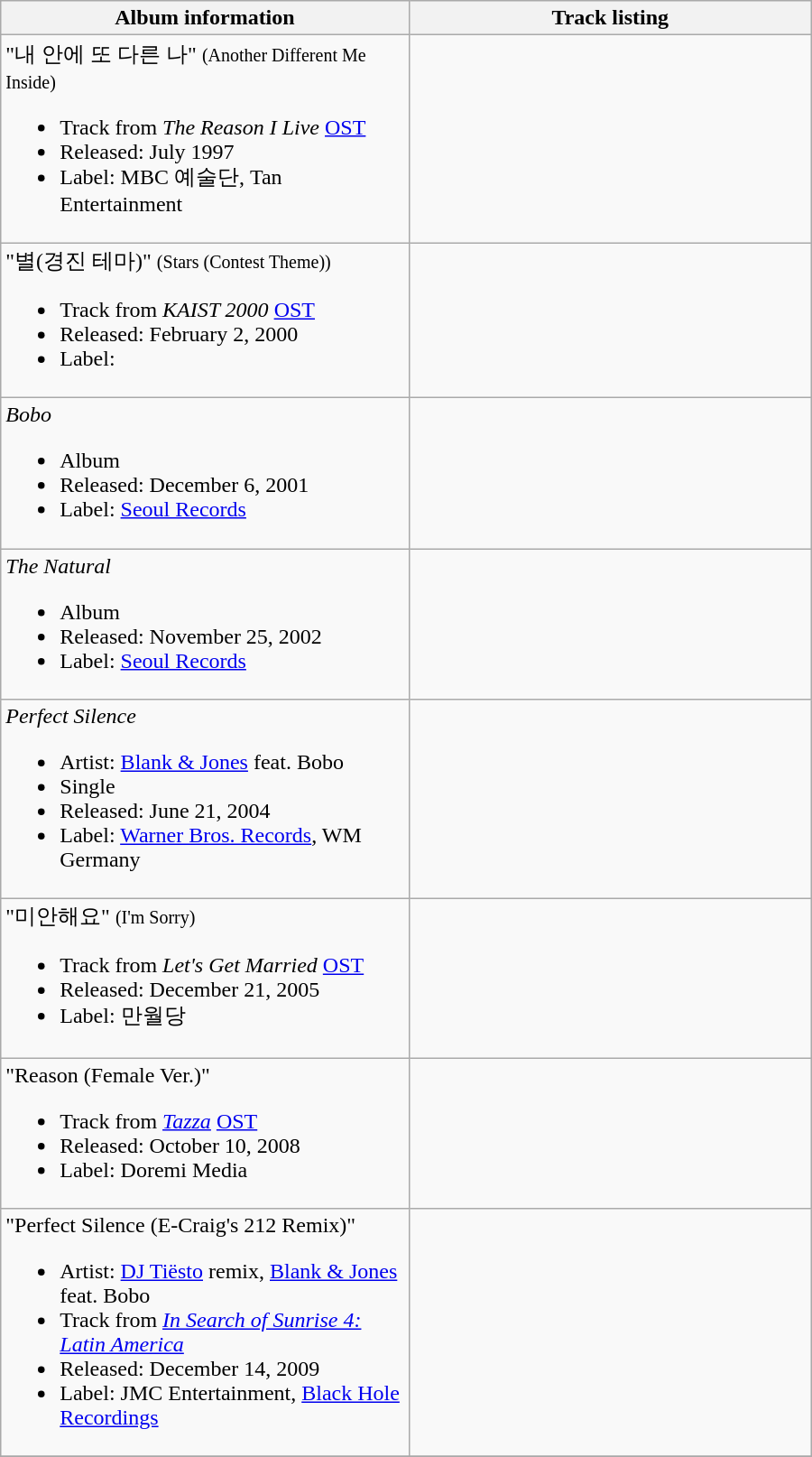<table class="wikitable" style="width:600px">
<tr>
<th>Album information</th>
<th align="center" width="290px">Track listing</th>
</tr>
<tr>
<td>"내 안에 또 다른 나" <small>(Another Different Me Inside)</small><br><ul><li>Track from <em>The Reason I Live</em> <a href='#'>OST</a></li><li>Released: July 1997</li><li>Label: MBC 예술단, Tan Entertainment</li></ul></td>
<td style="font-size: 85%;"></td>
</tr>
<tr>
<td>"별(경진 테마)" <small>(Stars (Contest Theme))</small><br><ul><li>Track from <em>KAIST 2000</em> <a href='#'>OST</a></li><li>Released: February 2, 2000</li><li>Label:</li></ul></td>
<td style="font-size: 85%;"></td>
</tr>
<tr>
<td><em>Bobo</em><br><ul><li>Album</li><li>Released: December 6, 2001</li><li>Label: <a href='#'>Seoul Records</a></li></ul></td>
<td style="font-size: 85%;"></td>
</tr>
<tr>
<td><em>The Natural</em><br><ul><li>Album</li><li>Released: November 25, 2002</li><li>Label: <a href='#'>Seoul Records</a></li></ul></td>
<td style="font-size: 85%;"></td>
</tr>
<tr>
<td><em>Perfect Silence</em><br><ul><li>Artist: <a href='#'>Blank & Jones</a> feat. Bobo</li><li>Single</li><li>Released: June 21, 2004</li><li>Label: <a href='#'>Warner Bros. Records</a>, WM Germany</li></ul></td>
<td style="font-size: 85%;"></td>
</tr>
<tr>
<td>"미안해요" <small>(I'm Sorry)</small><br><ul><li>Track from <em>Let's Get Married</em> <a href='#'>OST</a></li><li>Released: December 21, 2005</li><li>Label: 만월당</li></ul></td>
<td style="font-size: 85%;"></td>
</tr>
<tr>
<td>"Reason (Female Ver.)"<br><ul><li>Track from <em><a href='#'>Tazza</a></em> <a href='#'>OST</a></li><li>Released: October 10, 2008</li><li>Label: Doremi Media</li></ul></td>
<td style="font-size: 85%;"></td>
</tr>
<tr>
<td>"Perfect Silence (E-Craig's 212 Remix)"<br><ul><li>Artist: <a href='#'>DJ Tiësto</a> remix, <a href='#'>Blank & Jones</a> feat. Bobo</li><li>Track from <em><a href='#'>In Search of Sunrise 4: Latin America</a></em></li><li>Released: December 14, 2009</li><li>Label: JMC Entertainment, <a href='#'>Black Hole Recordings</a></li></ul></td>
<td style="font-size: 85%;"></td>
</tr>
<tr>
</tr>
</table>
